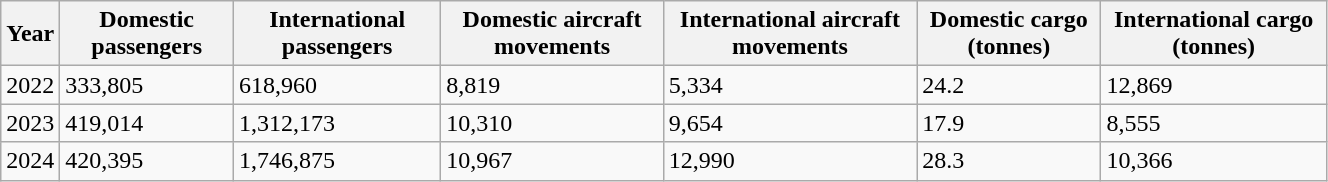<table class="wikitable" width="70%">
<tr>
<th>Year</th>
<th>Domestic passengers</th>
<th>International passengers</th>
<th>Domestic aircraft movements</th>
<th>International aircraft movements</th>
<th>Domestic cargo (tonnes)</th>
<th>International cargo (tonnes)</th>
</tr>
<tr>
<td>2022</td>
<td>333,805</td>
<td>618,960</td>
<td>8,819</td>
<td>5,334</td>
<td>24.2</td>
<td>12,869</td>
</tr>
<tr>
<td>2023</td>
<td>419,014</td>
<td>1,312,173</td>
<td>10,310</td>
<td>9,654</td>
<td>17.9</td>
<td>8,555</td>
</tr>
<tr>
<td>2024</td>
<td>420,395</td>
<td>1,746,875</td>
<td>10,967</td>
<td>12,990</td>
<td>28.3</td>
<td>10,366</td>
</tr>
</table>
